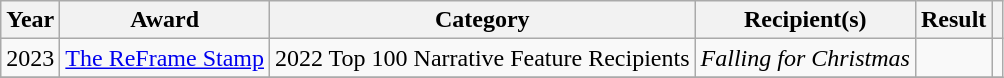<table class="wikitable sortable plainrowheaders">
<tr>
<th scope="col">Year</th>
<th scope="col">Award</th>
<th scope="col">Category</th>
<th scope="col">Recipient(s)</th>
<th scope="col">Result</th>
<th scope="col" class="unsortable"></th>
</tr>
<tr>
<td>2023</td>
<td><a href='#'>The ReFrame Stamp</a></td>
<td>2022 Top 100 Narrative Feature Recipients</td>
<td><em>Falling for Christmas</em></td>
<td></td>
<td></td>
</tr>
<tr>
</tr>
</table>
